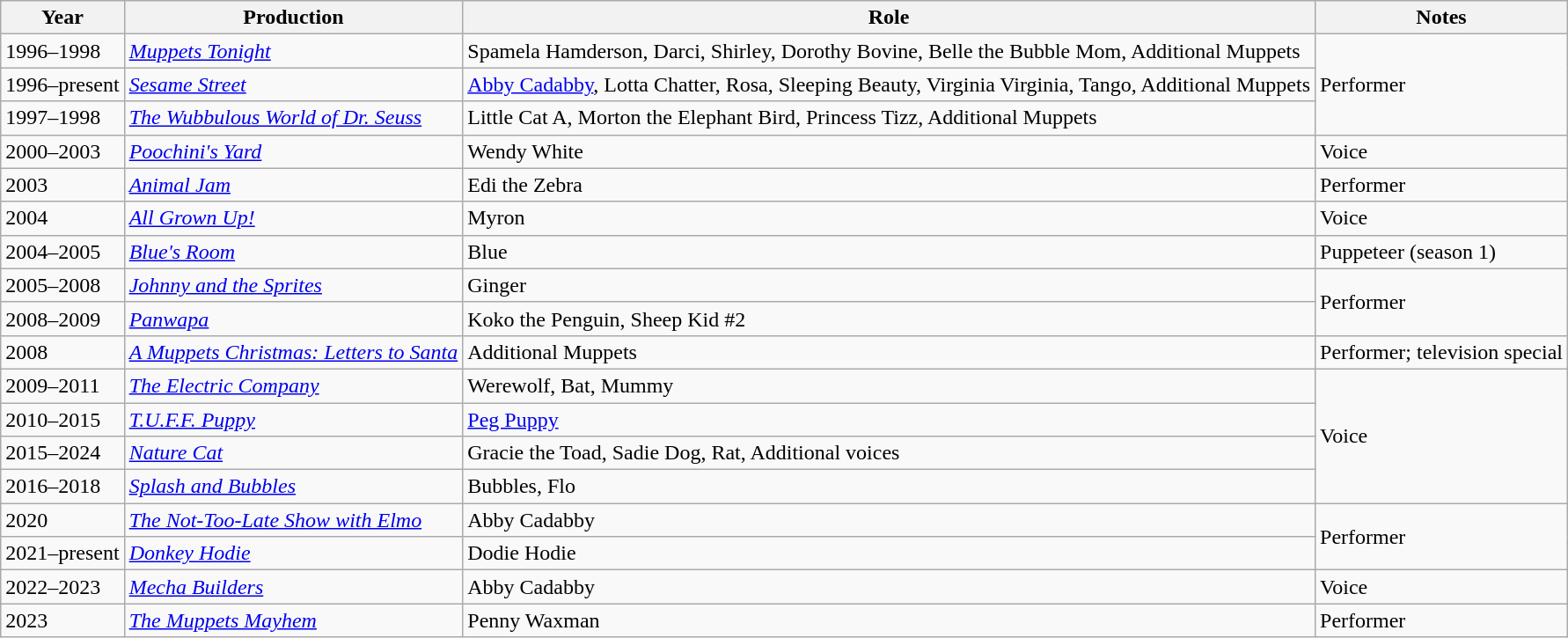<table class="wikitable">
<tr>
<th>Year</th>
<th>Production</th>
<th>Role</th>
<th>Notes</th>
</tr>
<tr>
<td>1996–1998</td>
<td><em><a href='#'>Muppets Tonight</a></em></td>
<td>Spamela Hamderson, Darci, Shirley, Dorothy Bovine, Belle the Bubble Mom, Additional Muppets</td>
<td rowspan="3">Performer</td>
</tr>
<tr>
<td>1996–present</td>
<td><em><a href='#'>Sesame Street</a></em></td>
<td><a href='#'>Abby Cadabby</a>, Lotta Chatter, Rosa, Sleeping Beauty, Virginia Virginia, Tango, Additional Muppets</td>
</tr>
<tr>
<td>1997–1998</td>
<td><em><a href='#'>The Wubbulous World of Dr. Seuss</a></em></td>
<td>Little Cat A, Morton the Elephant Bird, Princess Tizz, Additional Muppets</td>
</tr>
<tr>
<td>2000–2003</td>
<td><em><a href='#'>Poochini's Yard</a></em></td>
<td>Wendy White</td>
<td>Voice</td>
</tr>
<tr>
<td>2003</td>
<td><em><a href='#'>Animal Jam</a></em></td>
<td>Edi the Zebra</td>
<td>Performer</td>
</tr>
<tr>
<td>2004</td>
<td><em><a href='#'>All Grown Up!</a></em></td>
<td>Myron</td>
<td>Voice</td>
</tr>
<tr>
<td>2004–2005</td>
<td><em><a href='#'>Blue's Room</a></em></td>
<td>Blue</td>
<td>Puppeteer (season 1)</td>
</tr>
<tr>
<td>2005–2008</td>
<td><em><a href='#'>Johnny and the Sprites</a></em></td>
<td>Ginger</td>
<td rowspan="2">Performer</td>
</tr>
<tr>
<td>2008–2009</td>
<td><em><a href='#'>Panwapa</a></em></td>
<td>Koko the Penguin, Sheep Kid #2</td>
</tr>
<tr>
<td>2008</td>
<td><em><a href='#'>A Muppets Christmas: Letters to Santa</a></em></td>
<td>Additional Muppets</td>
<td>Performer; television special</td>
</tr>
<tr>
<td>2009–2011</td>
<td><em><a href='#'>The Electric Company</a></em></td>
<td>Werewolf, Bat, Mummy</td>
<td rowspan="4">Voice</td>
</tr>
<tr>
<td>2010–2015</td>
<td><em><a href='#'>T.U.F.F. Puppy</a></em></td>
<td><a href='#'>Peg Puppy</a></td>
</tr>
<tr>
<td>2015–2024</td>
<td><em><a href='#'>Nature Cat</a></em></td>
<td>Gracie the Toad, Sadie Dog, Rat, Additional voices</td>
</tr>
<tr>
<td>2016–2018</td>
<td><em><a href='#'>Splash and Bubbles</a></em></td>
<td>Bubbles, Flo</td>
</tr>
<tr>
<td>2020</td>
<td><em><a href='#'>The Not-Too-Late Show with Elmo</a></em></td>
<td>Abby Cadabby</td>
<td rowspan="2">Performer</td>
</tr>
<tr>
<td>2021–present</td>
<td><em><a href='#'>Donkey Hodie</a></em></td>
<td>Dodie Hodie</td>
</tr>
<tr>
<td>2022–2023</td>
<td><em><a href='#'>Mecha Builders</a></em></td>
<td>Abby Cadabby</td>
<td>Voice</td>
</tr>
<tr>
<td>2023</td>
<td><em><a href='#'>The Muppets Mayhem</a></em></td>
<td>Penny Waxman</td>
<td>Performer</td>
</tr>
</table>
